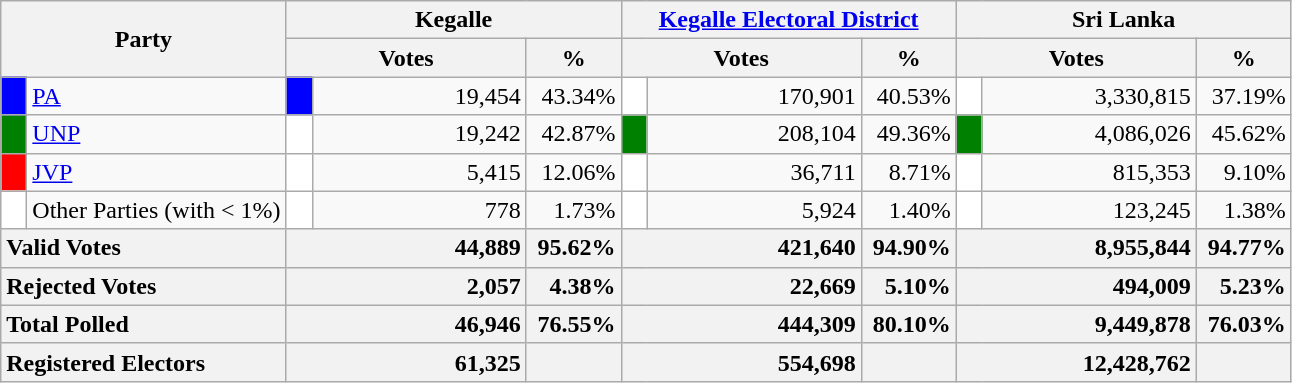<table class="wikitable">
<tr>
<th colspan="2" width="144px"rowspan="2">Party</th>
<th colspan="3" width="216px">Kegalle</th>
<th colspan="3" width="216px"><a href='#'>Kegalle Electoral District</a></th>
<th colspan="3" width="216px">Sri Lanka</th>
</tr>
<tr>
<th colspan="2" width="144px">Votes</th>
<th>%</th>
<th colspan="2" width="144px">Votes</th>
<th>%</th>
<th colspan="2" width="144px">Votes</th>
<th>%</th>
</tr>
<tr>
<td style="background-color:blue;" width="10px"></td>
<td style="text-align:left;"><a href='#'>PA</a></td>
<td style="background-color:blue;" width="10px"></td>
<td style="text-align:right;">19,454</td>
<td style="text-align:right;">43.34%</td>
<td style="background-color:white;" width="10px"></td>
<td style="text-align:right;">170,901</td>
<td style="text-align:right;">40.53%</td>
<td style="background-color:white;" width="10px"></td>
<td style="text-align:right;">3,330,815</td>
<td style="text-align:right;">37.19%</td>
</tr>
<tr>
<td style="background-color:green;" width="10px"></td>
<td style="text-align:left;"><a href='#'>UNP</a></td>
<td style="background-color:white;" width="10px"></td>
<td style="text-align:right;">19,242</td>
<td style="text-align:right;">42.87%</td>
<td style="background-color:green;" width="10px"></td>
<td style="text-align:right;">208,104</td>
<td style="text-align:right;">49.36%</td>
<td style="background-color:green;" width="10px"></td>
<td style="text-align:right;">4,086,026</td>
<td style="text-align:right;">45.62%</td>
</tr>
<tr>
<td style="background-color:red;" width="10px"></td>
<td style="text-align:left;"><a href='#'>JVP</a></td>
<td style="background-color:white;" width="10px"></td>
<td style="text-align:right;">5,415</td>
<td style="text-align:right;">12.06%</td>
<td style="background-color:white;" width="10px"></td>
<td style="text-align:right;">36,711</td>
<td style="text-align:right;">8.71%</td>
<td style="background-color:white;" width="10px"></td>
<td style="text-align:right;">815,353</td>
<td style="text-align:right;">9.10%</td>
</tr>
<tr>
<td style="background-color:white;" width="10px"></td>
<td style="text-align:left;">Other Parties (with < 1%)</td>
<td style="background-color:white;" width="10px"></td>
<td style="text-align:right;">778</td>
<td style="text-align:right;">1.73%</td>
<td style="background-color:white;" width="10px"></td>
<td style="text-align:right;">5,924</td>
<td style="text-align:right;">1.40%</td>
<td style="background-color:white;" width="10px"></td>
<td style="text-align:right;">123,245</td>
<td style="text-align:right;">1.38%</td>
</tr>
<tr>
<th colspan="2" width="144px"style="text-align:left;">Valid Votes</th>
<th style="text-align:right;"colspan="2" width="144px">44,889</th>
<th style="text-align:right;">95.62%</th>
<th style="text-align:right;"colspan="2" width="144px">421,640</th>
<th style="text-align:right;">94.90%</th>
<th style="text-align:right;"colspan="2" width="144px">8,955,844</th>
<th style="text-align:right;">94.77%</th>
</tr>
<tr>
<th colspan="2" width="144px"style="text-align:left;">Rejected Votes</th>
<th style="text-align:right;"colspan="2" width="144px">2,057</th>
<th style="text-align:right;">4.38%</th>
<th style="text-align:right;"colspan="2" width="144px">22,669</th>
<th style="text-align:right;">5.10%</th>
<th style="text-align:right;"colspan="2" width="144px">494,009</th>
<th style="text-align:right;">5.23%</th>
</tr>
<tr>
<th colspan="2" width="144px"style="text-align:left;">Total Polled</th>
<th style="text-align:right;"colspan="2" width="144px">46,946</th>
<th style="text-align:right;">76.55%</th>
<th style="text-align:right;"colspan="2" width="144px">444,309</th>
<th style="text-align:right;">80.10%</th>
<th style="text-align:right;"colspan="2" width="144px">9,449,878</th>
<th style="text-align:right;">76.03%</th>
</tr>
<tr>
<th colspan="2" width="144px"style="text-align:left;">Registered Electors</th>
<th style="text-align:right;"colspan="2" width="144px">61,325</th>
<th></th>
<th style="text-align:right;"colspan="2" width="144px">554,698</th>
<th></th>
<th style="text-align:right;"colspan="2" width="144px">12,428,762</th>
<th></th>
</tr>
</table>
